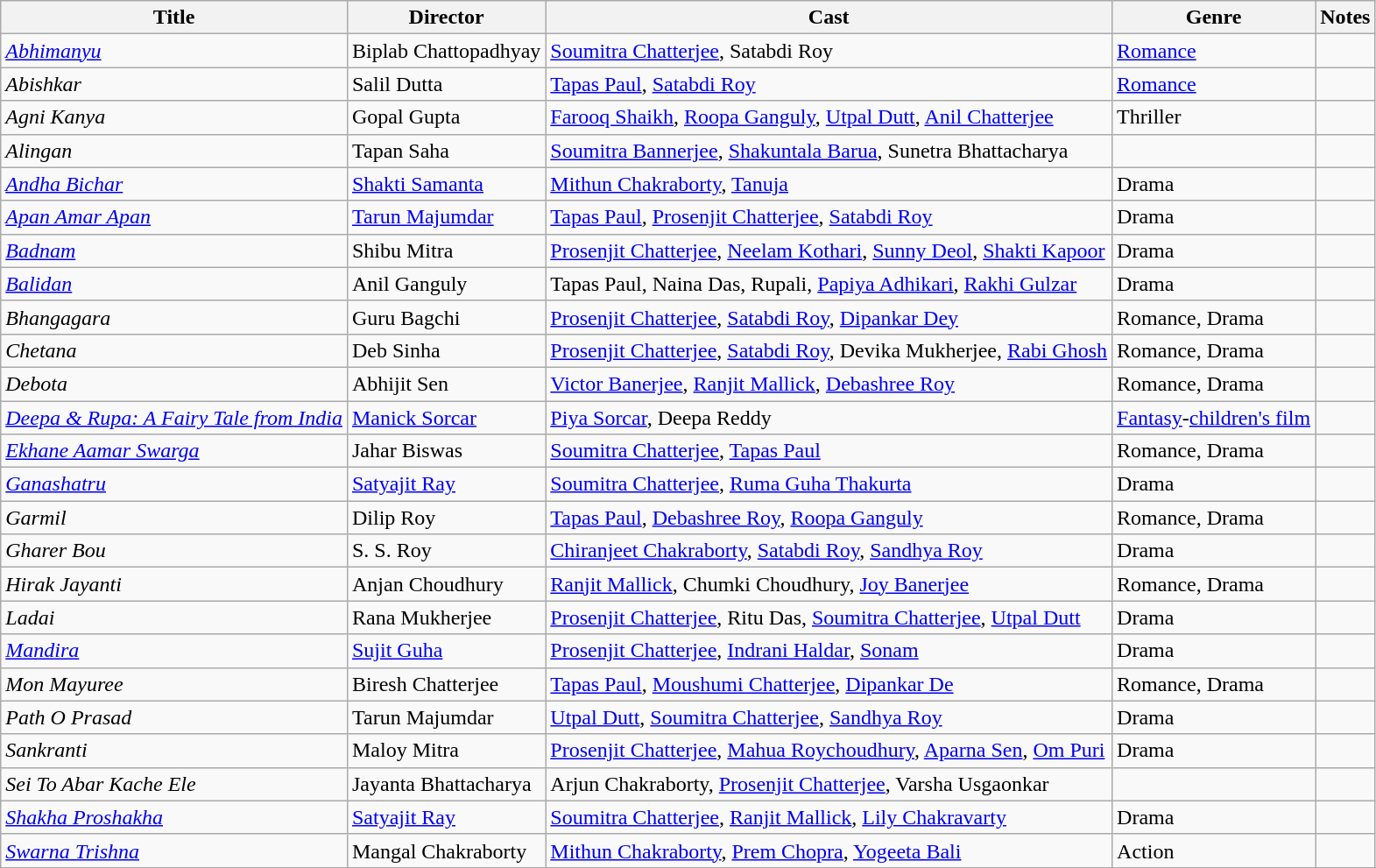<table class="wikitable sortable" border="0">
<tr>
<th>Title</th>
<th>Director</th>
<th>Cast</th>
<th>Genre</th>
<th>Notes</th>
</tr>
<tr>
<td><em><a href='#'>Abhimanyu</a></em></td>
<td>Biplab Chattopadhyay</td>
<td><a href='#'>Soumitra Chatterjee</a>, Satabdi Roy</td>
<td><a href='#'>Romance</a></td>
<td></td>
</tr>
<tr>
<td><em>Abishkar</em></td>
<td>Salil Dutta</td>
<td><a href='#'>Tapas Paul</a>, <a href='#'>Satabdi Roy</a></td>
<td><a href='#'>Romance</a></td>
<td></td>
</tr>
<tr>
<td><em>Agni Kanya</em></td>
<td>Gopal Gupta</td>
<td><a href='#'>Farooq Shaikh</a>, <a href='#'>Roopa Ganguly</a>, <a href='#'>Utpal Dutt</a>, <a href='#'>Anil Chatterjee</a></td>
<td>Thriller</td>
<td></td>
</tr>
<tr>
<td><em>Alingan</em></td>
<td>Tapan Saha</td>
<td><a href='#'>Soumitra Bannerjee</a>, <a href='#'>Shakuntala Barua</a>, Sunetra Bhattacharya</td>
<td></td>
<td></td>
</tr>
<tr>
<td><em><a href='#'>Andha Bichar</a></em></td>
<td><a href='#'>Shakti Samanta</a></td>
<td><a href='#'>Mithun Chakraborty</a>, <a href='#'>Tanuja</a></td>
<td>Drama</td>
<td></td>
</tr>
<tr>
<td><em><a href='#'>Apan Amar Apan</a></em></td>
<td><a href='#'>Tarun Majumdar</a></td>
<td><a href='#'>Tapas Paul</a>, <a href='#'>Prosenjit Chatterjee</a>, <a href='#'>Satabdi Roy</a></td>
<td>Drama</td>
<td></td>
</tr>
<tr>
<td><em><a href='#'>Badnam</a></em></td>
<td>Shibu Mitra</td>
<td><a href='#'>Prosenjit Chatterjee</a>, <a href='#'>Neelam Kothari</a>, <a href='#'>Sunny Deol</a>, <a href='#'>Shakti Kapoor</a></td>
<td>Drama</td>
<td></td>
</tr>
<tr>
<td><em><a href='#'>Balidan</a></em></td>
<td>Anil Ganguly</td>
<td>Tapas Paul, Naina Das, Rupali, <a href='#'>Papiya Adhikari</a>, <a href='#'>Rakhi Gulzar</a></td>
<td>Drama</td>
<td></td>
</tr>
<tr>
<td><em>Bhangagara</em></td>
<td>Guru Bagchi</td>
<td><a href='#'>Prosenjit Chatterjee</a>, <a href='#'>Satabdi Roy</a>, <a href='#'>Dipankar Dey</a></td>
<td>Romance, Drama</td>
<td></td>
</tr>
<tr>
<td><em>Chetana</em></td>
<td>Deb Sinha</td>
<td><a href='#'>Prosenjit Chatterjee</a>, <a href='#'>Satabdi Roy</a>, Devika Mukherjee, <a href='#'>Rabi Ghosh</a></td>
<td>Romance, Drama</td>
<td></td>
</tr>
<tr>
<td><em>Debota</em></td>
<td>Abhijit Sen</td>
<td><a href='#'>Victor Banerjee</a>, <a href='#'>Ranjit Mallick</a>, <a href='#'>Debashree Roy</a></td>
<td>Romance, Drama</td>
<td></td>
</tr>
<tr>
<td><em><a href='#'>Deepa & Rupa: A Fairy Tale from India</a></em></td>
<td><a href='#'>Manick Sorcar</a></td>
<td><a href='#'>Piya Sorcar</a>, Deepa Reddy</td>
<td><a href='#'>Fantasy</a>-<a href='#'>children's film</a></td>
<td></td>
</tr>
<tr>
<td><em><a href='#'>Ekhane Aamar Swarga</a></em></td>
<td>Jahar Biswas</td>
<td><a href='#'>Soumitra Chatterjee</a>, <a href='#'>Tapas Paul</a></td>
<td>Romance, Drama</td>
<td></td>
</tr>
<tr>
<td><em><a href='#'>Ganashatru</a></em></td>
<td><a href='#'>Satyajit Ray</a></td>
<td><a href='#'>Soumitra Chatterjee</a>, <a href='#'>Ruma Guha Thakurta</a></td>
<td>Drama</td>
<td></td>
</tr>
<tr>
<td><em>Garmil</em></td>
<td>Dilip Roy</td>
<td><a href='#'>Tapas Paul</a>, <a href='#'>Debashree Roy</a>, <a href='#'>Roopa Ganguly</a></td>
<td>Romance, Drama</td>
<td></td>
</tr>
<tr>
<td><em>Gharer Bou</em></td>
<td>S. S. Roy</td>
<td><a href='#'>Chiranjeet Chakraborty</a>, <a href='#'>Satabdi Roy</a>, <a href='#'>Sandhya Roy</a></td>
<td>Drama</td>
<td></td>
</tr>
<tr>
<td><em>Hirak Jayanti</em></td>
<td>Anjan Choudhury</td>
<td><a href='#'>Ranjit Mallick</a>, Chumki Choudhury, <a href='#'>Joy Banerjee</a></td>
<td>Romance, Drama</td>
<td></td>
</tr>
<tr>
<td><em>Ladai</em></td>
<td>Rana Mukherjee</td>
<td><a href='#'>Prosenjit Chatterjee</a>, Ritu Das, <a href='#'>Soumitra Chatterjee</a>, <a href='#'>Utpal Dutt</a></td>
<td>Drama</td>
<td></td>
</tr>
<tr>
<td><em><a href='#'>Mandira</a></em></td>
<td><a href='#'>Sujit Guha</a></td>
<td><a href='#'>Prosenjit Chatterjee</a>, <a href='#'>Indrani Haldar</a>, <a href='#'>Sonam</a></td>
<td>Drama</td>
<td></td>
</tr>
<tr>
<td><em>Mon Mayuree</em></td>
<td>Biresh Chatterjee</td>
<td><a href='#'>Tapas Paul</a>, <a href='#'>Moushumi Chatterjee</a>, <a href='#'>Dipankar De</a></td>
<td>Romance, Drama</td>
<td></td>
</tr>
<tr>
<td><em>Path O Prasad</em></td>
<td>Tarun Majumdar</td>
<td><a href='#'>Utpal Dutt</a>, <a href='#'>Soumitra Chatterjee</a>, <a href='#'>Sandhya Roy</a></td>
<td>Drama</td>
<td></td>
</tr>
<tr>
<td><em>Sankranti</em></td>
<td>Maloy Mitra</td>
<td><a href='#'>Prosenjit Chatterjee</a>, <a href='#'>Mahua Roychoudhury</a>, <a href='#'>Aparna Sen</a>, <a href='#'>Om Puri</a></td>
<td>Drama</td>
<td></td>
</tr>
<tr>
<td><em>Sei To Abar Kache Ele</em></td>
<td>Jayanta Bhattacharya</td>
<td>Arjun Chakraborty, <a href='#'>Prosenjit Chatterjee</a>, Varsha Usgaonkar</td>
<td></td>
<td></td>
</tr>
<tr>
<td><em><a href='#'>Shakha Proshakha</a></em></td>
<td><a href='#'>Satyajit Ray</a></td>
<td><a href='#'>Soumitra Chatterjee</a>, <a href='#'>Ranjit Mallick</a>, <a href='#'>Lily Chakravarty</a></td>
<td>Drama</td>
<td></td>
</tr>
<tr>
<td><em><a href='#'>Swarna Trishna</a></em></td>
<td>Mangal Chakraborty</td>
<td><a href='#'>Mithun Chakraborty</a>, <a href='#'>Prem Chopra</a>, <a href='#'>Yogeeta Bali</a></td>
<td>Action</td>
<td></td>
</tr>
<tr>
</tr>
</table>
